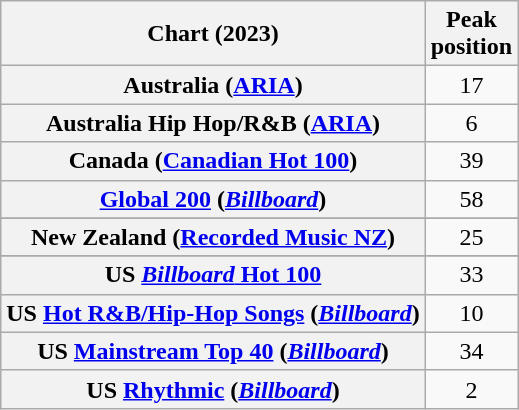<table class="wikitable sortable plainrowheaders" style="text-align:center">
<tr>
<th scope="col">Chart (2023)</th>
<th scope="col">Peak<br>position</th>
</tr>
<tr>
<th scope="row">Australia (<a href='#'>ARIA</a>)</th>
<td>17</td>
</tr>
<tr>
<th scope="row">Australia Hip Hop/R&B (<a href='#'>ARIA</a>)</th>
<td>6</td>
</tr>
<tr>
<th scope="row">Canada (<a href='#'>Canadian Hot 100</a>)</th>
<td>39</td>
</tr>
<tr>
<th scope="row"><a href='#'>Global 200</a> (<em><a href='#'>Billboard</a></em>)</th>
<td>58</td>
</tr>
<tr>
</tr>
<tr>
<th scope="row">New Zealand (<a href='#'>Recorded Music NZ</a>)</th>
<td>25</td>
</tr>
<tr>
</tr>
<tr>
</tr>
<tr>
<th scope="row">US <a href='#'><em>Billboard</em> Hot 100</a></th>
<td>33</td>
</tr>
<tr>
<th scope="row">US <a href='#'>Hot R&B/Hip-Hop Songs</a> (<em><a href='#'>Billboard</a></em>)</th>
<td>10</td>
</tr>
<tr>
<th scope="row">US <a href='#'>Mainstream Top 40</a> (<em><a href='#'>Billboard</a></em>)</th>
<td>34</td>
</tr>
<tr>
<th scope="row">US <a href='#'>Rhythmic</a> (<em><a href='#'>Billboard</a></em>)</th>
<td>2</td>
</tr>
</table>
